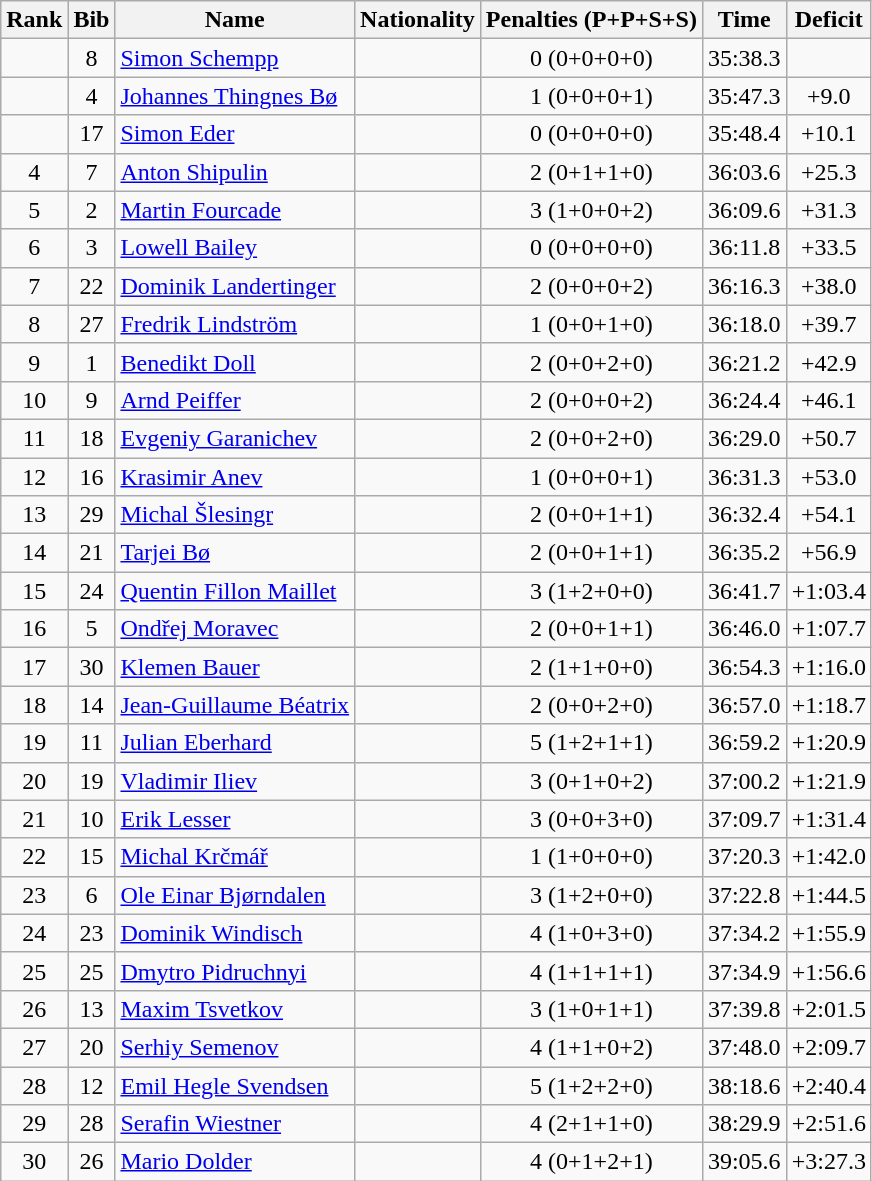<table class="wikitable sortable" style="text-align:center">
<tr>
<th data-sort-type=number>Rank</th>
<th>Bib</th>
<th>Name</th>
<th>Nationality</th>
<th>Penalties (P+P+S+S)</th>
<th>Time</th>
<th>Deficit</th>
</tr>
<tr>
<td></td>
<td>8</td>
<td align=left><a href='#'>Simon Schempp</a></td>
<td align=left></td>
<td>0 (0+0+0+0)</td>
<td>35:38.3</td>
<td></td>
</tr>
<tr>
<td></td>
<td>4</td>
<td align=left><a href='#'>Johannes Thingnes Bø</a></td>
<td align=left></td>
<td>1 (0+0+0+1)</td>
<td>35:47.3</td>
<td>+9.0</td>
</tr>
<tr>
<td></td>
<td>17</td>
<td align=left><a href='#'>Simon Eder</a></td>
<td align=left></td>
<td>0 (0+0+0+0)</td>
<td>35:48.4</td>
<td>+10.1</td>
</tr>
<tr>
<td>4</td>
<td>7</td>
<td align=left><a href='#'>Anton Shipulin</a></td>
<td align=left></td>
<td>2 (0+1+1+0)</td>
<td>36:03.6</td>
<td>+25.3</td>
</tr>
<tr>
<td>5</td>
<td>2</td>
<td align=left><a href='#'>Martin Fourcade</a></td>
<td align=left></td>
<td>3 (1+0+0+2)</td>
<td>36:09.6</td>
<td>+31.3</td>
</tr>
<tr>
<td>6</td>
<td>3</td>
<td align=left><a href='#'>Lowell Bailey</a></td>
<td align=left></td>
<td>0 (0+0+0+0)</td>
<td>36:11.8</td>
<td>+33.5</td>
</tr>
<tr>
<td>7</td>
<td>22</td>
<td align=left><a href='#'>Dominik Landertinger</a></td>
<td align=left></td>
<td>2 (0+0+0+2)</td>
<td>36:16.3</td>
<td>+38.0</td>
</tr>
<tr>
<td>8</td>
<td>27</td>
<td align=left><a href='#'>Fredrik Lindström</a></td>
<td align=left></td>
<td>1 (0+0+1+0)</td>
<td>36:18.0</td>
<td>+39.7</td>
</tr>
<tr>
<td>9</td>
<td>1</td>
<td align=left><a href='#'>Benedikt Doll</a></td>
<td align=left></td>
<td>2 (0+0+2+0)</td>
<td>36:21.2</td>
<td>+42.9</td>
</tr>
<tr>
<td>10</td>
<td>9</td>
<td align=left><a href='#'>Arnd Peiffer</a></td>
<td align=left></td>
<td>2 (0+0+0+2)</td>
<td>36:24.4</td>
<td>+46.1</td>
</tr>
<tr>
<td>11</td>
<td>18</td>
<td align=left><a href='#'>Evgeniy Garanichev</a></td>
<td align=left></td>
<td>2 (0+0+2+0)</td>
<td>36:29.0</td>
<td>+50.7</td>
</tr>
<tr>
<td>12</td>
<td>16</td>
<td align=left><a href='#'>Krasimir Anev</a></td>
<td align=left></td>
<td>1 (0+0+0+1)</td>
<td>36:31.3</td>
<td>+53.0</td>
</tr>
<tr>
<td>13</td>
<td>29</td>
<td align=left><a href='#'>Michal Šlesingr</a></td>
<td align=left></td>
<td>2 (0+0+1+1)</td>
<td>36:32.4</td>
<td>+54.1</td>
</tr>
<tr>
<td>14</td>
<td>21</td>
<td align=left><a href='#'>Tarjei Bø</a></td>
<td align=left></td>
<td>2 (0+0+1+1)</td>
<td>36:35.2</td>
<td>+56.9</td>
</tr>
<tr>
<td>15</td>
<td>24</td>
<td align=left><a href='#'>Quentin Fillon Maillet</a></td>
<td align=left></td>
<td>3 (1+2+0+0)</td>
<td>36:41.7</td>
<td>+1:03.4</td>
</tr>
<tr>
<td>16</td>
<td>5</td>
<td align=left><a href='#'>Ondřej Moravec</a></td>
<td align=left></td>
<td>2 (0+0+1+1)</td>
<td>36:46.0</td>
<td>+1:07.7</td>
</tr>
<tr>
<td>17</td>
<td>30</td>
<td align=left><a href='#'>Klemen Bauer</a></td>
<td align=left></td>
<td>2 (1+1+0+0)</td>
<td>36:54.3</td>
<td>+1:16.0</td>
</tr>
<tr>
<td>18</td>
<td>14</td>
<td align=left><a href='#'>Jean-Guillaume Béatrix</a></td>
<td align=left></td>
<td>2 (0+0+2+0)</td>
<td>36:57.0</td>
<td>+1:18.7</td>
</tr>
<tr>
<td>19</td>
<td>11</td>
<td align=left><a href='#'>Julian Eberhard</a></td>
<td align=left></td>
<td>5 (1+2+1+1)</td>
<td>36:59.2</td>
<td>+1:20.9</td>
</tr>
<tr>
<td>20</td>
<td>19</td>
<td align=left><a href='#'>Vladimir Iliev</a></td>
<td align=left></td>
<td>3 (0+1+0+2)</td>
<td>37:00.2</td>
<td>+1:21.9</td>
</tr>
<tr>
<td>21</td>
<td>10</td>
<td align=left><a href='#'>Erik Lesser</a></td>
<td align=left></td>
<td>3 (0+0+3+0)</td>
<td>37:09.7</td>
<td>+1:31.4</td>
</tr>
<tr>
<td>22</td>
<td>15</td>
<td align=left><a href='#'>Michal Krčmář</a></td>
<td align=left></td>
<td>1 (1+0+0+0)</td>
<td>37:20.3</td>
<td>+1:42.0</td>
</tr>
<tr>
<td>23</td>
<td>6</td>
<td align=left><a href='#'>Ole Einar Bjørndalen</a></td>
<td align=left></td>
<td>3 (1+2+0+0)</td>
<td>37:22.8</td>
<td>+1:44.5</td>
</tr>
<tr>
<td>24</td>
<td>23</td>
<td align=left><a href='#'>Dominik Windisch</a></td>
<td align=left></td>
<td>4 (1+0+3+0)</td>
<td>37:34.2</td>
<td>+1:55.9</td>
</tr>
<tr>
<td>25</td>
<td>25</td>
<td align=left><a href='#'>Dmytro Pidruchnyi</a></td>
<td align=left></td>
<td>4 (1+1+1+1)</td>
<td>37:34.9</td>
<td>+1:56.6</td>
</tr>
<tr>
<td>26</td>
<td>13</td>
<td align=left><a href='#'>Maxim Tsvetkov</a></td>
<td align=left></td>
<td>3 (1+0+1+1)</td>
<td>37:39.8</td>
<td>+2:01.5</td>
</tr>
<tr>
<td>27</td>
<td>20</td>
<td align=left><a href='#'>Serhiy Semenov</a></td>
<td align=left></td>
<td>4 (1+1+0+2)</td>
<td>37:48.0</td>
<td>+2:09.7</td>
</tr>
<tr>
<td>28</td>
<td>12</td>
<td align=left><a href='#'>Emil Hegle Svendsen</a></td>
<td align=left></td>
<td>5 (1+2+2+0)</td>
<td>38:18.6</td>
<td>+2:40.4</td>
</tr>
<tr>
<td>29</td>
<td>28</td>
<td align=left><a href='#'>Serafin Wiestner</a></td>
<td align=left></td>
<td>4 (2+1+1+0)</td>
<td>38:29.9</td>
<td>+2:51.6</td>
</tr>
<tr>
<td>30</td>
<td>26</td>
<td align=left><a href='#'>Mario Dolder</a></td>
<td align=left></td>
<td>4 (0+1+2+1)</td>
<td>39:05.6</td>
<td>+3:27.3</td>
</tr>
</table>
